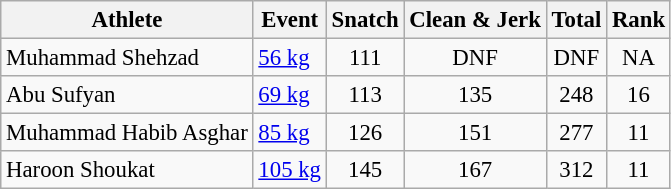<table class="wikitable" border="1" style="font-size:95%;">
<tr>
<th>Athlete</th>
<th>Event</th>
<th>Snatch</th>
<th>Clean & Jerk</th>
<th>Total</th>
<th>Rank</th>
</tr>
<tr>
<td>Muhammad Shehzad</td>
<td><a href='#'>56 kg</a></td>
<td style="text-align:center;">111</td>
<td style="text-align:center;">DNF</td>
<td style="text-align:center;">DNF</td>
<td style="text-align:center;">NA</td>
</tr>
<tr>
<td>Abu Sufyan</td>
<td><a href='#'>69 kg</a></td>
<td style="text-align:center;">113</td>
<td style="text-align:center;">135</td>
<td style="text-align:center;">248</td>
<td style="text-align:center;">16</td>
</tr>
<tr>
<td>Muhammad Habib Asghar</td>
<td><a href='#'>85 kg</a></td>
<td style="text-align:center;">126</td>
<td style="text-align:center;">151</td>
<td style="text-align:center;">277</td>
<td style="text-align:center;">11</td>
</tr>
<tr>
<td>Haroon Shoukat</td>
<td><a href='#'>105 kg</a></td>
<td style="text-align:center;">145</td>
<td style="text-align:center;">167</td>
<td style="text-align:center;">312</td>
<td style="text-align:center;">11</td>
</tr>
</table>
